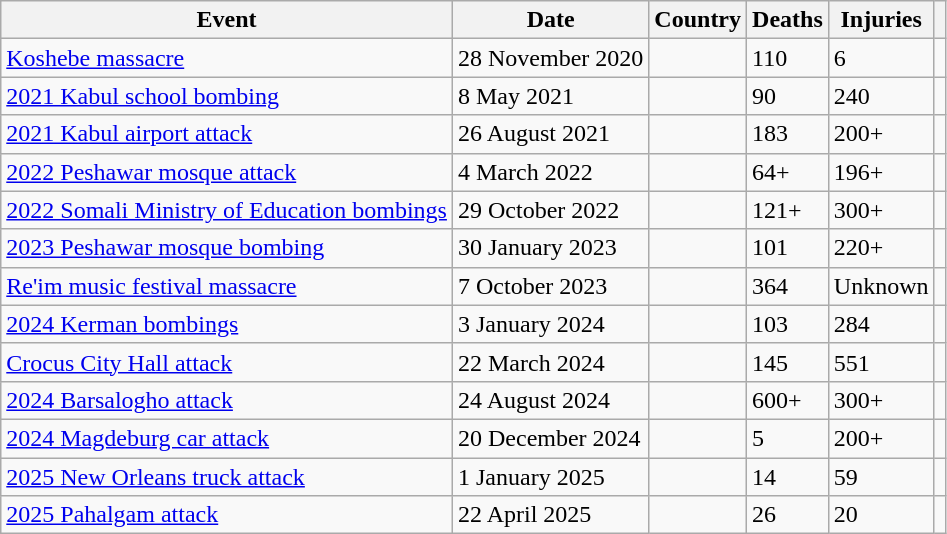<table class="wikitable sortable mw-collapsible">
<tr>
<th>Event</th>
<th>Date</th>
<th>Country</th>
<th>Deaths</th>
<th>Injuries</th>
<th></th>
</tr>
<tr>
<td><a href='#'>Koshebe massacre</a></td>
<td>28 November 2020</td>
<td></td>
<td>110</td>
<td>6</td>
<td></td>
</tr>
<tr>
<td><a href='#'>2021 Kabul school bombing</a></td>
<td>8 May 2021</td>
<td></td>
<td>90</td>
<td>240</td>
<td></td>
</tr>
<tr>
<td><a href='#'>2021 Kabul airport attack</a></td>
<td>26 August 2021</td>
<td></td>
<td>183</td>
<td>200+</td>
<td></td>
</tr>
<tr>
<td><a href='#'>2022 Peshawar mosque attack</a></td>
<td>4 March 2022</td>
<td></td>
<td>64+</td>
<td>196+</td>
<td></td>
</tr>
<tr>
<td><a href='#'>2022 Somali Ministry of Education bombings</a></td>
<td>29 October 2022</td>
<td></td>
<td>121+</td>
<td>300+</td>
<td></td>
</tr>
<tr>
<td><a href='#'>2023 Peshawar mosque bombing</a></td>
<td>30 January 2023</td>
<td></td>
<td>101</td>
<td>220+</td>
<td></td>
</tr>
<tr>
<td><a href='#'>Re'im music festival massacre</a></td>
<td>7 October 2023</td>
<td></td>
<td>364</td>
<td>Unknown</td>
<td></td>
</tr>
<tr>
<td><a href='#'>2024 Kerman bombings</a></td>
<td>3 January 2024</td>
<td></td>
<td>103</td>
<td>284</td>
<td></td>
</tr>
<tr>
<td><a href='#'>Crocus City Hall attack</a></td>
<td>22 March 2024</td>
<td></td>
<td>145</td>
<td>551</td>
<td></td>
</tr>
<tr>
<td><a href='#'>2024 Barsalogho attack</a></td>
<td>24 August 2024</td>
<td></td>
<td>600+</td>
<td>300+</td>
<td></td>
</tr>
<tr>
<td><a href='#'>2024 Magdeburg car attack</a></td>
<td>20 December 2024</td>
<td></td>
<td>5</td>
<td>200+</td>
<td></td>
</tr>
<tr>
<td><a href='#'>2025 New Orleans truck attack</a></td>
<td>1 January 2025</td>
<td></td>
<td>14</td>
<td>59</td>
<td></td>
</tr>
<tr>
<td><a href='#'>2025 Pahalgam attack</a></td>
<td>22 April 2025</td>
<td></td>
<td>26</td>
<td>20</td>
<td></td>
</tr>
</table>
